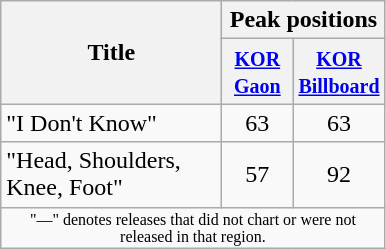<table class="wikitable" style="text-align:center;">
<tr>
<th rowspan=2 width="140">Title</th>
<th colspan=2>Peak positions</th>
</tr>
<tr>
<th width="40"><small><a href='#'>KOR<br>Gaon</a></small><br></th>
<th width="40"><small><a href='#'>KOR<br>Billboard</a></small><br></th>
</tr>
<tr>
<td align="left">"I Don't Know"</td>
<td align=center>63</td>
<td align=center>63</td>
</tr>
<tr>
<td align="left">"Head, Shoulders, Knee, Foot"</td>
<td align=center>57</td>
<td align=center>92</td>
</tr>
<tr>
<td colspan="10" style="text-align:center; font-size:8pt;">"—" denotes releases that did not chart or were not released in that region.</td>
</tr>
</table>
